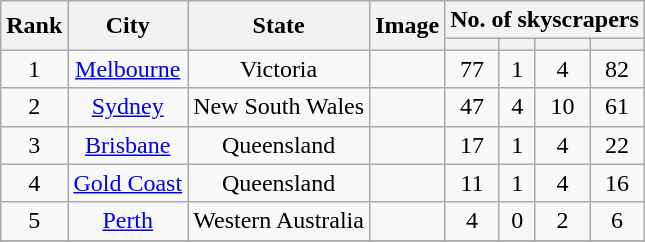<table class="wikitable sortable" style="text-align:center; font-size:100%; margin:left;">
<tr>
<th rowspan="2">Rank</th>
<th rowspan="2">City</th>
<th rowspan="2">State</th>
<th rowspan="2">Image</th>
<th rowspan="1" colspan="4">No. of skyscrapers</th>
</tr>
<tr>
<th></th>
<th></th>
<th></th>
<th></th>
</tr>
<tr>
<td>1</td>
<td><a href='#'>Melbourne</a></td>
<td>Victoria</td>
<td></td>
<td>77</td>
<td>1</td>
<td>4</td>
<td>82</td>
</tr>
<tr>
<td>2</td>
<td><a href='#'>Sydney</a></td>
<td>New South Wales</td>
<td></td>
<td>47</td>
<td>4</td>
<td>10</td>
<td>61</td>
</tr>
<tr>
<td>3</td>
<td><a href='#'>Brisbane</a></td>
<td>Queensland</td>
<td></td>
<td>17</td>
<td>1</td>
<td>4</td>
<td>22</td>
</tr>
<tr>
<td>4</td>
<td><a href='#'>Gold Coast</a></td>
<td>Queensland</td>
<td></td>
<td>11</td>
<td>1</td>
<td>4</td>
<td>16</td>
</tr>
<tr>
<td>5</td>
<td><a href='#'>Perth</a></td>
<td>Western Australia</td>
<td></td>
<td>4</td>
<td>0</td>
<td>2</td>
<td>6</td>
</tr>
<tr>
</tr>
</table>
